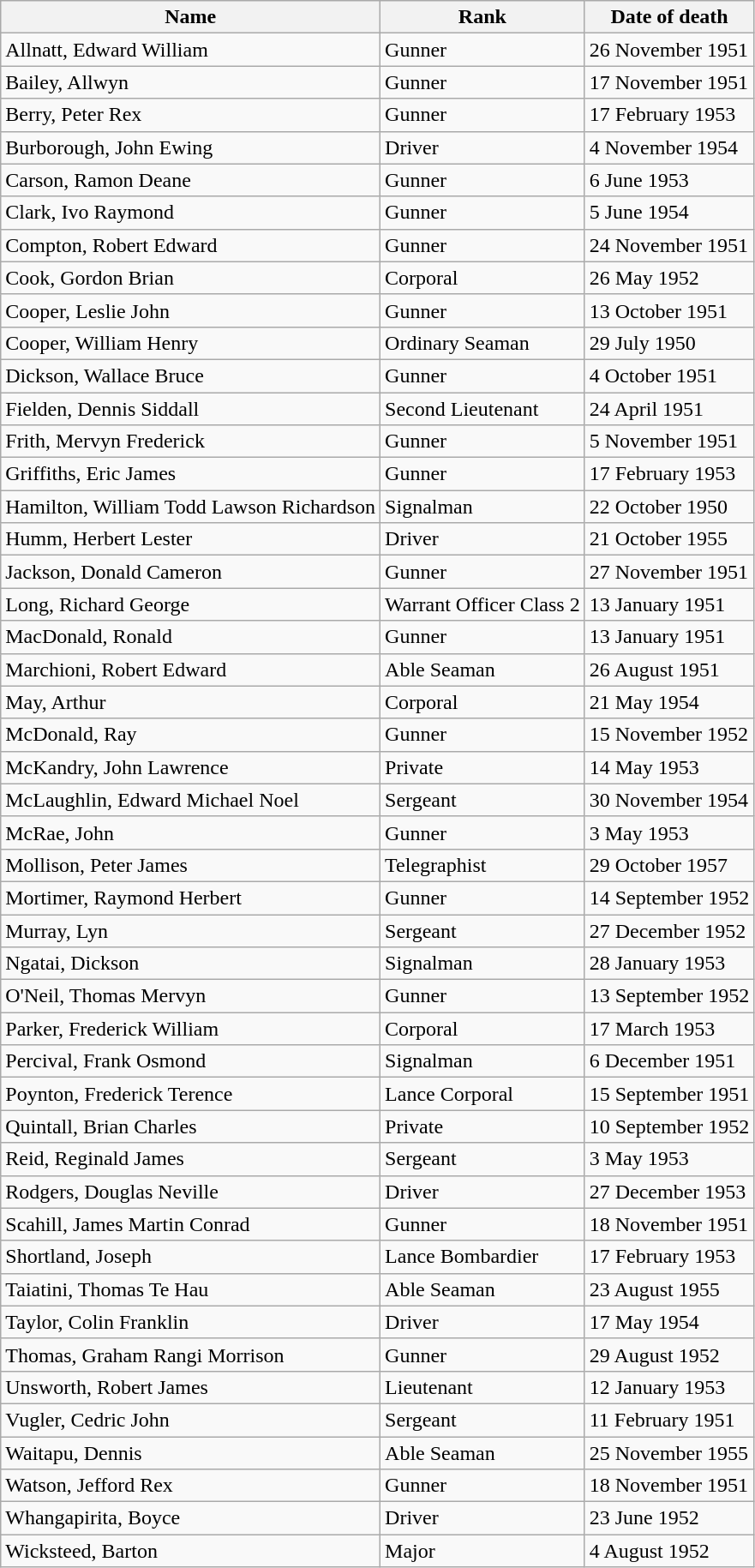<table class="wikitable sortable mw-collapsible">
<tr>
<th>Name</th>
<th>Rank</th>
<th>Date of death</th>
</tr>
<tr>
<td>Allnatt, Edward William </td>
<td>Gunner</td>
<td>26 November 1951</td>
</tr>
<tr>
<td>Bailey, Allwyn </td>
<td>Gunner</td>
<td>17 November 1951</td>
</tr>
<tr>
<td>Berry, Peter Rex </td>
<td>Gunner</td>
<td>17 February 1953</td>
</tr>
<tr>
<td>Burborough, John Ewing </td>
<td>Driver</td>
<td>4 November 1954</td>
</tr>
<tr>
<td>Carson, Ramon Deane </td>
<td>Gunner</td>
<td>6 June 1953</td>
</tr>
<tr>
<td>Clark, Ivo Raymond </td>
<td>Gunner</td>
<td>5 June 1954</td>
</tr>
<tr>
<td>Compton, Robert Edward </td>
<td>Gunner</td>
<td>24 November 1951</td>
</tr>
<tr>
<td>Cook, Gordon Brian </td>
<td>Corporal</td>
<td>26 May 1952</td>
</tr>
<tr>
<td>Cooper, Leslie John </td>
<td>Gunner</td>
<td>13 October 1951</td>
</tr>
<tr>
<td>Cooper, William Henry </td>
<td>Ordinary Seaman</td>
<td>29 July 1950</td>
</tr>
<tr>
<td>Dickson, Wallace Bruce </td>
<td>Gunner</td>
<td>4 October 1951</td>
</tr>
<tr>
<td>Fielden, Dennis Siddall </td>
<td>Second Lieutenant</td>
<td>24 April 1951</td>
</tr>
<tr>
<td>Frith, Mervyn Frederick </td>
<td>Gunner</td>
<td>5 November 1951</td>
</tr>
<tr>
<td>Griffiths, Eric James </td>
<td>Gunner</td>
<td>17 February 1953</td>
</tr>
<tr>
<td>Hamilton, William Todd Lawson Richardson </td>
<td>Signalman</td>
<td>22 October 1950</td>
</tr>
<tr>
<td>Humm, Herbert Lester </td>
<td>Driver</td>
<td>21 October 1955</td>
</tr>
<tr>
<td>Jackson, Donald Cameron </td>
<td>Gunner</td>
<td>27 November 1951</td>
</tr>
<tr>
<td>Long, Richard George </td>
<td>Warrant Officer Class 2</td>
<td>13 January 1951</td>
</tr>
<tr>
<td>MacDonald, Ronald </td>
<td>Gunner</td>
<td>13 January 1951</td>
</tr>
<tr>
<td>Marchioni, Robert Edward </td>
<td>Able Seaman</td>
<td>26 August 1951</td>
</tr>
<tr>
<td>May, Arthur </td>
<td>Corporal</td>
<td>21 May 1954</td>
</tr>
<tr>
<td>McDonald, Ray </td>
<td>Gunner</td>
<td>15 November 1952</td>
</tr>
<tr>
<td>McKandry, John Lawrence </td>
<td>Private</td>
<td>14 May 1953</td>
</tr>
<tr>
<td>McLaughlin, Edward Michael Noel </td>
<td>Sergeant</td>
<td>30 November 1954</td>
</tr>
<tr>
<td>McRae, John </td>
<td>Gunner</td>
<td>3 May 1953</td>
</tr>
<tr>
<td>Mollison, Peter James </td>
<td>Telegraphist</td>
<td>29 October 1957</td>
</tr>
<tr>
<td>Mortimer, Raymond Herbert </td>
<td>Gunner</td>
<td>14 September 1952</td>
</tr>
<tr>
<td>Murray, Lyn </td>
<td>Sergeant</td>
<td>27 December 1952</td>
</tr>
<tr>
<td>Ngatai, Dickson </td>
<td>Signalman</td>
<td>28 January 1953</td>
</tr>
<tr>
<td>O'Neil, Thomas Mervyn </td>
<td>Gunner</td>
<td>13 September 1952</td>
</tr>
<tr>
<td>Parker, Frederick William </td>
<td>Corporal</td>
<td>17 March 1953</td>
</tr>
<tr>
<td>Percival, Frank Osmond </td>
<td>Signalman</td>
<td>6 December 1951</td>
</tr>
<tr>
<td>Poynton, Frederick Terence </td>
<td>Lance Corporal</td>
<td>15 September 1951</td>
</tr>
<tr>
<td>Quintall, Brian Charles </td>
<td>Private</td>
<td>10 September 1952</td>
</tr>
<tr>
<td>Reid, Reginald James </td>
<td>Sergeant</td>
<td>3 May 1953</td>
</tr>
<tr>
<td>Rodgers, Douglas Neville </td>
<td>Driver</td>
<td>27 December 1953</td>
</tr>
<tr>
<td>Scahill, James Martin Conrad </td>
<td>Gunner</td>
<td>18 November 1951</td>
</tr>
<tr>
<td>Shortland, Joseph </td>
<td>Lance Bombardier</td>
<td>17 February 1953</td>
</tr>
<tr>
<td>Taiatini, Thomas Te Hau </td>
<td>Able Seaman</td>
<td>23 August 1955</td>
</tr>
<tr>
<td>Taylor, Colin Franklin </td>
<td>Driver</td>
<td>17 May 1954</td>
</tr>
<tr>
<td>Thomas, Graham Rangi Morrison </td>
<td>Gunner</td>
<td>29 August 1952</td>
</tr>
<tr>
<td>Unsworth, Robert James </td>
<td>Lieutenant</td>
<td>12 January 1953</td>
</tr>
<tr>
<td>Vugler, Cedric John </td>
<td>Sergeant</td>
<td>11 February 1951</td>
</tr>
<tr>
<td>Waitapu, Dennis </td>
<td>Able Seaman</td>
<td>25 November 1955</td>
</tr>
<tr>
<td>Watson, Jefford Rex </td>
<td>Gunner</td>
<td>18 November 1951</td>
</tr>
<tr>
<td>Whangapirita, Boyce </td>
<td>Driver</td>
<td>23 June 1952</td>
</tr>
<tr>
<td>Wicksteed, Barton </td>
<td>Major</td>
<td>4 August 1952</td>
</tr>
</table>
